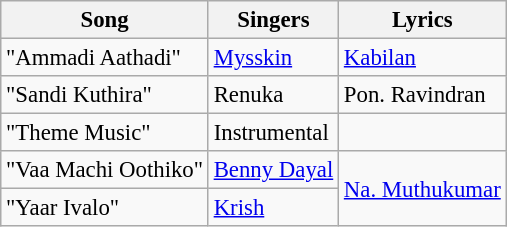<table class="wikitable" style="font-size:95%;">
<tr>
<th>Song</th>
<th>Singers</th>
<th>Lyrics</th>
</tr>
<tr>
<td>"Ammadi Aathadi"</td>
<td><a href='#'>Mysskin</a></td>
<td><a href='#'>Kabilan</a></td>
</tr>
<tr>
<td>"Sandi Kuthira"</td>
<td>Renuka</td>
<td>Pon. Ravindran</td>
</tr>
<tr>
<td>"Theme Music"</td>
<td>Instrumental</td>
<td></td>
</tr>
<tr>
<td>"Vaa Machi Oothiko"</td>
<td><a href='#'>Benny Dayal</a></td>
<td rowspan=2><a href='#'>Na. Muthukumar</a></td>
</tr>
<tr>
<td>"Yaar Ivalo"</td>
<td><a href='#'>Krish</a></td>
</tr>
</table>
